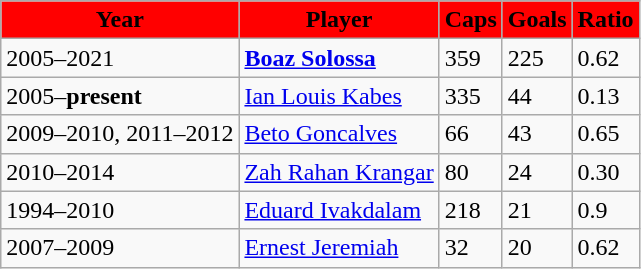<table class="wikitable">
<tr>
<th style="background-color:red; color:black;" scope=col>Year</th>
<th style="background-color:red; color:black;" scope=col>Player</th>
<th style="background-color:red; color:black;" scope=col>Caps</th>
<th style="background-color:red; color:black;" scope=col>Goals</th>
<th style="background-color:red; color:black;" scope=col>Ratio</th>
</tr>
<tr>
<td>2005–2021</td>
<td> <strong><a href='#'>Boaz Solossa</a></strong></td>
<td>359</td>
<td>225</td>
<td>0.62</td>
</tr>
<tr>
<td>2005–<strong>present</strong></td>
<td> <a href='#'>Ian Louis Kabes</a></td>
<td>335</td>
<td>44</td>
<td>0.13</td>
</tr>
<tr>
<td>2009–2010, 2011–2012</td>
<td> <a href='#'>Beto Goncalves</a></td>
<td>66</td>
<td>43</td>
<td>0.65</td>
</tr>
<tr>
<td>2010–2014</td>
<td> <a href='#'>Zah Rahan Krangar</a></td>
<td>80</td>
<td>24</td>
<td>0.30</td>
</tr>
<tr>
<td>1994–2010</td>
<td> <a href='#'>Eduard Ivakdalam</a></td>
<td>218</td>
<td>21</td>
<td>0.9</td>
</tr>
<tr>
<td>2007–2009</td>
<td> <a href='#'>Ernest Jeremiah</a></td>
<td>32</td>
<td>20</td>
<td>0.62</td>
</tr>
</table>
